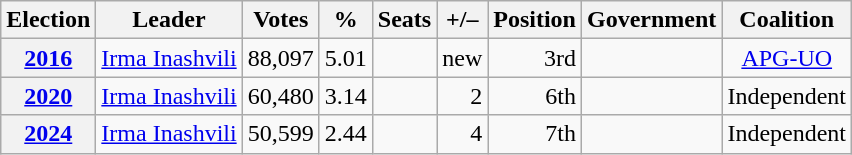<table class="wikitable" style="text-align: right;">
<tr>
<th>Election</th>
<th>Leader</th>
<th>Votes</th>
<th>%</th>
<th>Seats</th>
<th>+/–</th>
<th>Position</th>
<th>Government</th>
<th>Coalition</th>
</tr>
<tr>
<th><a href='#'>2016</a></th>
<td align="left"><a href='#'>Irma Inashvili</a></td>
<td>88,097</td>
<td>5.01</td>
<td></td>
<td>new</td>
<td>3rd</td>
<td></td>
<td align="center"><a href='#'>APG-UO</a></td>
</tr>
<tr>
<th><a href='#'>2020</a></th>
<td align="left"><a href='#'>Irma Inashvili</a></td>
<td>60,480</td>
<td>3.14</td>
<td></td>
<td> 2</td>
<td>6th</td>
<td></td>
<td align="center">Independent</td>
</tr>
<tr>
<th><a href='#'>2024</a></th>
<td align="left"><a href='#'>Irma Inashvili</a></td>
<td>50,599</td>
<td>2.44</td>
<td></td>
<td> 4</td>
<td>7th</td>
<td></td>
<td align="center">Independent</td>
</tr>
</table>
